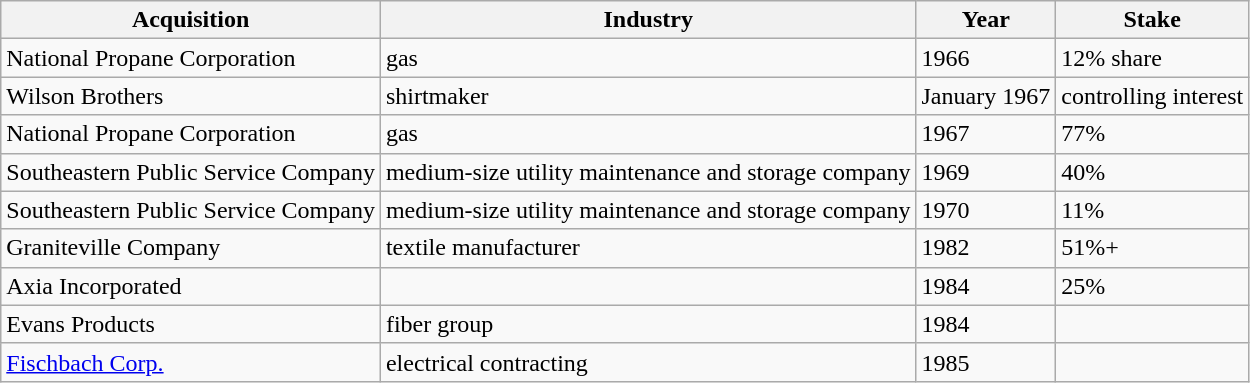<table class="wikitable">
<tr>
<th>Acquisition</th>
<th>Industry</th>
<th>Year</th>
<th>Stake</th>
</tr>
<tr>
<td>National Propane Corporation</td>
<td>gas</td>
<td>1966</td>
<td>12% share</td>
</tr>
<tr>
<td>Wilson Brothers</td>
<td>shirtmaker</td>
<td>January 1967</td>
<td>controlling interest</td>
</tr>
<tr>
<td>National Propane Corporation</td>
<td>gas</td>
<td>1967</td>
<td>77%</td>
</tr>
<tr>
<td>Southeastern Public Service Company</td>
<td>medium-size utility maintenance and storage company</td>
<td>1969</td>
<td>40%</td>
</tr>
<tr>
<td>Southeastern Public Service Company</td>
<td>medium-size utility maintenance and storage company</td>
<td>1970</td>
<td>11%</td>
</tr>
<tr>
<td>Graniteville Company</td>
<td>textile manufacturer</td>
<td>1982</td>
<td>51%+</td>
</tr>
<tr>
<td>Axia Incorporated</td>
<td></td>
<td>1984</td>
<td>25%</td>
</tr>
<tr>
<td>Evans Products</td>
<td>fiber group</td>
<td>1984</td>
<td></td>
</tr>
<tr>
<td><a href='#'>Fischbach Corp.</a></td>
<td>electrical contracting</td>
<td>1985</td>
<td></td>
</tr>
</table>
